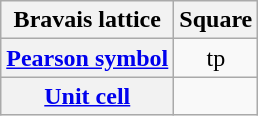<table class=wikitable>
<tr>
<th>Bravais lattice</th>
<th>Square</th>
</tr>
<tr align=center>
<th><a href='#'>Pearson symbol</a></th>
<td>tp</td>
</tr>
<tr>
<th><a href='#'>Unit cell</a></th>
<td></td>
</tr>
</table>
